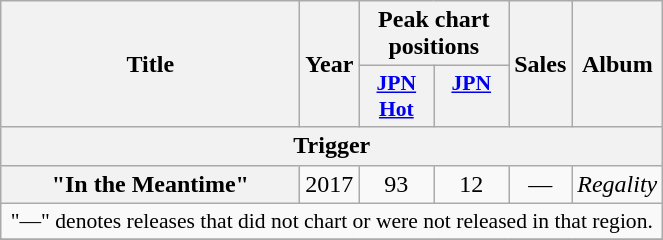<table class="wikitable plainrowheaders" style="text-align:center;">
<tr>
<th scope="col" rowspan="2" style="width:12em;">Title</th>
<th scope="col" rowspan="2">Year</th>
<th scope="col" colspan="2">Peak chart positions</th>
<th scope="col" rowspan="2">Sales</th>
<th scope="col" rowspan="2">Album</th>
</tr>
<tr>
<th scope="col" style="width:3em;font-size:90%;"><a href='#'>JPN<br>Hot</a><br></th>
<th scope="col" style="width:3em;font-size:90%;"><a href='#'>JPN<br></a><br></th>
</tr>
<tr>
<th scope="col" colspan="7">Trigger</th>
</tr>
<tr>
<th scope="row">"In the Meantime"</th>
<td>2017</td>
<td>93</td>
<td>12</td>
<td>—</td>
<td><em>Regality</em></td>
</tr>
<tr>
<td colspan="7" style="font-size:90%;">"—" denotes releases that did not chart or were not released in that region.</td>
</tr>
<tr>
</tr>
</table>
